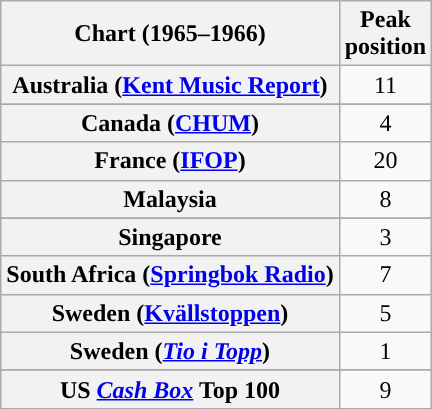<table class="wikitable sortable plainrowheaders" style="text-align:center">
<tr>
<th>Chart (1965–1966)</th>
<th>Peak<br>position</th>
</tr>
<tr>
<th scope="row">Australia (<a href='#'>Kent Music Report</a>)</th>
<td>11</td>
</tr>
<tr>
</tr>
<tr>
</tr>
<tr>
<th scope="row">Canada (<a href='#'>CHUM</a>)</th>
<td>4</td>
</tr>
<tr>
<th scope="row">France (<a href='#'>IFOP</a>)</th>
<td>20</td>
</tr>
<tr>
<th scope="row">Malaysia</th>
<td>8</td>
</tr>
<tr>
</tr>
<tr>
</tr>
<tr>
<th scope="row">Singapore</th>
<td>3</td>
</tr>
<tr>
<th scope="row">South Africa (<a href='#'>Springbok Radio</a>)</th>
<td>7</td>
</tr>
<tr>
<th scope="row">Sweden (<a href='#'>Kvällstoppen</a>)</th>
<td>5</td>
</tr>
<tr>
<th scope="row">Sweden (<em><a href='#'>Tio i Topp</a></em>)</th>
<td>1</td>
</tr>
<tr>
</tr>
<tr>
<th scope="row">US <a href='#'><em>Cash Box</em></a> Top 100</th>
<td>9</td>
</tr>
</table>
